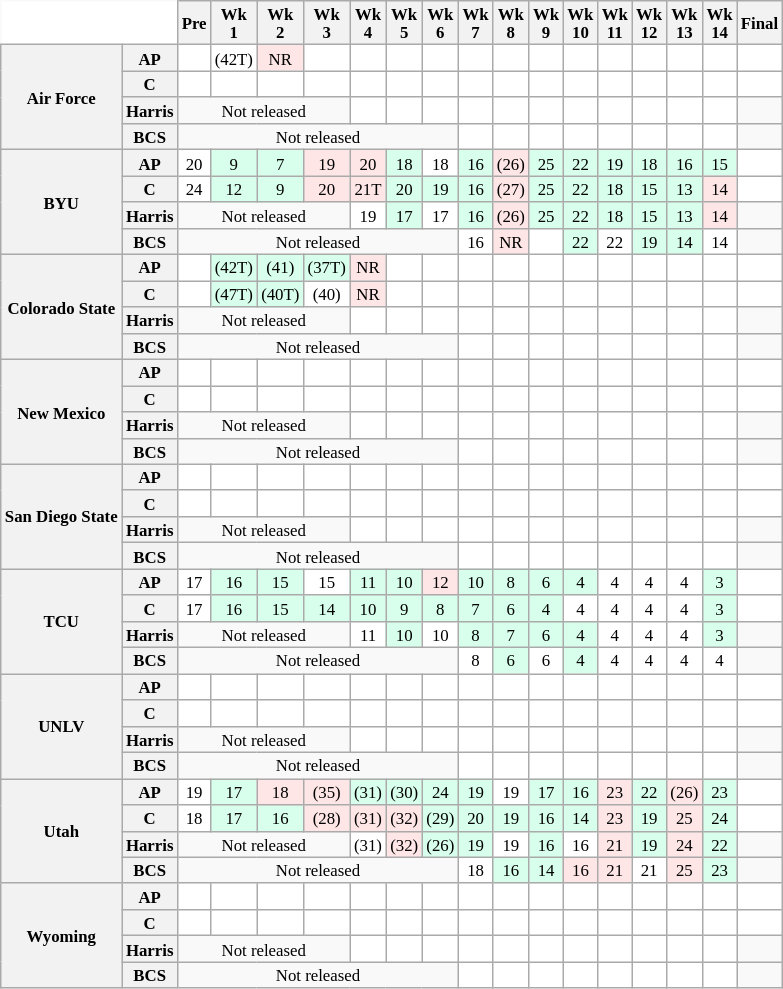<table class="wikitable" style="white-space:nowrap;font-size:70%;">
<tr>
<th colspan=2 style="background:white; border-top-style:hidden; border-left-style:hidden;"> </th>
<th>Pre</th>
<th>Wk<br>1</th>
<th>Wk<br>2</th>
<th>Wk<br>3</th>
<th>Wk<br>4</th>
<th>Wk<br>5</th>
<th>Wk<br>6</th>
<th>Wk<br>7</th>
<th>Wk<br>8</th>
<th>Wk<br>9</th>
<th>Wk<br>10</th>
<th>Wk<br>11</th>
<th>Wk<br>12</th>
<th>Wk<br>13</th>
<th>Wk<br>14</th>
<th>Final</th>
</tr>
<tr style="text-align:center;">
<th rowspan=4>Air Force</th>
<th>AP</th>
<td style="background:#FFF;"> </td>
<td style="background:#FFF;">(42T)</td>
<td style="background:#FFE6E6;">NR</td>
<td style="background:#FFF;"></td>
<td style="background:#FFF;"></td>
<td style="background:#FFF;"></td>
<td style="background:#FFF;"></td>
<td style="background:#FFF;"></td>
<td style="background:#FFF;"></td>
<td style="background:#FFF;"></td>
<td style="background:#FFF;"></td>
<td style="background:#FFF;"></td>
<td style="background:#FFF;"></td>
<td style="background:#FFF;"></td>
<td style="background:#FFF;"></td>
<td style="background:#FFF;"></td>
</tr>
<tr style="text-align:center;">
<th>C</th>
<td style="background:#FFF;"> </td>
<td style="background:#FFF;"></td>
<td style="background:#FFF;"></td>
<td style="background:#FFF;"></td>
<td style="background:#FFF;"></td>
<td style="background:#FFF;"></td>
<td style="background:#FFF;"></td>
<td style="background:#FFF;"></td>
<td style="background:#FFF;"></td>
<td style="background:#FFF;"></td>
<td style="background:#FFF;"></td>
<td style="background:#FFF;"></td>
<td style="background:#FFF;"></td>
<td style="background:#FFF;"></td>
<td style="background:#FFF;"></td>
<td style="background:#FFF;"></td>
</tr>
<tr style="text-align:center;">
<th>Harris</th>
<td colspan=4 align=center>Not released</td>
<td style="background:#FFF;"> </td>
<td style="background:#FFF;"></td>
<td style="background:#FFF;"></td>
<td style="background:#FFF;"></td>
<td style="background:#FFF;"></td>
<td style="background:#FFF;"></td>
<td style="background:#FFF;"></td>
<td style="background:#FFF;"></td>
<td style="background:#FFF;"></td>
<td style="background:#FFF;"></td>
<td style="background:#FFF;"></td>
<td></td>
</tr>
<tr style="text-align:center;">
<th>BCS</th>
<td colspan=7 align=center>Not released</td>
<td style="background:#FFF;"> </td>
<td style="background:#FFF;"></td>
<td style="background:#FFF;"></td>
<td style="background:#FFF;"></td>
<td style="background:#FFF;"></td>
<td style="background:#FFF;"></td>
<td style="background:#FFF;"></td>
<td style="background:#FFF;"></td>
<td></td>
</tr>
<tr style="text-align:center;">
<th rowspan=4>BYU</th>
<th>AP</th>
<td style="background:#FFF;">20</td>
<td style="background:#D8FFEB;">9</td>
<td style="background:#D8FFEB;">7</td>
<td style="background:#FFE6E6;">19</td>
<td style="background:#FFE6E6;">20</td>
<td style="background:#D8FFEB;">18</td>
<td style="background:#FFF;">18</td>
<td style="background:#D8FFEB;">16</td>
<td style="background:#FFE6E6;">(26)</td>
<td style="background:#D8FFEB;">25</td>
<td style="background:#D8FFEB;">22</td>
<td style="background:#D8FFEB;">19</td>
<td style="background:#D8FFEB;">18</td>
<td style="background:#D8FFEB;">16</td>
<td style="background:#D8FFEB;">15</td>
<td style="background:#FFF;"></td>
</tr>
<tr style="text-align:center;">
<th>C</th>
<td style="background:#FFF;">24</td>
<td style="background:#D8FFEB;">12</td>
<td style="background:#D8FFEB;">9</td>
<td style="background:#FFE6E6;">20</td>
<td style="background:#FFE6E6;">21T</td>
<td style="background:#D8FFEB;">20</td>
<td style="background:#D8FFEB;">19</td>
<td style="background:#D8FFEB;">16</td>
<td style="background:#FFE6E6;">(27)</td>
<td style="background:#D8FFEB;">25</td>
<td style="background:#D8FFEB;">22</td>
<td style="background:#D8FFEB;">18</td>
<td style="background:#D8FFEB;">15</td>
<td style="background:#D8FFEB;">13</td>
<td style="background:#FFE6E6;">14</td>
<td style="background:#FFF;"></td>
</tr>
<tr style="text-align:center;">
<th>Harris</th>
<td colspan=4 align=center>Not released</td>
<td style="background:#FFF;">19</td>
<td style="background:#D8FFEB;">17</td>
<td style="background:#FFF;">17</td>
<td style="background:#D8FFEB;">16</td>
<td style="background:#FFE6E6;">(26)</td>
<td style="background:#D8FFEB;">25</td>
<td style="background:#D8FFEB;">22</td>
<td style="background:#D8FFEB;">18</td>
<td style="background:#D8FFEB;">15</td>
<td style="background:#D8FFEB;">13</td>
<td style="background:#FFE6E6;">14</td>
<td></td>
</tr>
<tr style="text-align:center;">
<th>BCS</th>
<td colspan=7 align=center>Not released</td>
<td style="background:#FFF;">16</td>
<td style="background:#FFE6E6;">NR</td>
<td style="background:#FFF;"></td>
<td style="background:#D8FFEB;">22</td>
<td style="background:#FFF;">22</td>
<td style="background:#D8FFEB;">19</td>
<td style="background:#D8FFEB;">14</td>
<td style="background:#FFF;">14</td>
<td></td>
</tr>
<tr style="text-align:center;">
<th rowspan=4>Colorado State</th>
<th>AP</th>
<td style="background:#FFF;"> </td>
<td style="background:#D8FFEB;">(42T)</td>
<td style="background:#D8FFEB;">(41)</td>
<td style="background:#D8FFEB;">(37T)</td>
<td style="background:#FFE6E6;">NR</td>
<td style="background:#FFF;"></td>
<td style="background:#FFF;"></td>
<td style="background:#FFF;"></td>
<td style="background:#FFF;"></td>
<td style="background:#FFF;"></td>
<td style="background:#FFF;"></td>
<td style="background:#FFF;"></td>
<td style="background:#FFF;"></td>
<td style="background:#FFF;"></td>
<td style="background:#FFF;"></td>
<td style="background:#FFF;"></td>
</tr>
<tr style="text-align:center;">
<th>C</th>
<td style="background:#FFF;"> </td>
<td style="background:#D8FFEB;">(47T)</td>
<td style="background:#D8FFEB;">(40T)</td>
<td style="background:#FFF;">(40)</td>
<td style="background:#FFE6E6;">NR</td>
<td style="background:#FFF;"></td>
<td style="background:#FFF;"></td>
<td style="background:#FFF;"></td>
<td style="background:#FFF;"></td>
<td style="background:#FFF;"></td>
<td style="background:#FFF;"></td>
<td style="background:#FFF;"></td>
<td style="background:#FFF;"></td>
<td style="background:#FFF;"></td>
<td style="background:#FFF;"></td>
<td style="background:#FFF;"></td>
</tr>
<tr style="text-align:center;">
<th>Harris</th>
<td colspan=4 align=center>Not released</td>
<td style="background:#FFF;"> </td>
<td style="background:#FFF;"></td>
<td style="background:#FFF;"></td>
<td style="background:#FFF;"></td>
<td style="background:#FFF;"></td>
<td style="background:#FFF;"></td>
<td style="background:#FFF;"></td>
<td style="background:#FFF;"></td>
<td style="background:#FFF;"></td>
<td style="background:#FFF;"></td>
<td style="background:#FFF;"></td>
<td></td>
</tr>
<tr style="text-align:center;">
<th>BCS</th>
<td colspan=7 align=center>Not released</td>
<td style="background:#FFF;"> </td>
<td style="background:#FFF;"></td>
<td style="background:#FFF;"></td>
<td style="background:#FFF;"></td>
<td style="background:#FFF;"></td>
<td style="background:#FFF;"></td>
<td style="background:#FFF;"></td>
<td style="background:#FFF;"></td>
<td></td>
</tr>
<tr style="text-align:center;">
<th rowspan=4>New Mexico</th>
<th>AP</th>
<td style="background:#FFF;"> </td>
<td style="background:#FFF;"></td>
<td style="background:#FFF;"></td>
<td style="background:#FFF;"></td>
<td style="background:#FFF;"></td>
<td style="background:#FFF;"></td>
<td style="background:#FFF;"></td>
<td style="background:#FFF;"></td>
<td style="background:#FFF;"></td>
<td style="background:#FFF;"></td>
<td style="background:#FFF;"></td>
<td style="background:#FFF;"></td>
<td style="background:#FFF;"></td>
<td style="background:#FFF;"></td>
<td style="background:#FFF;"></td>
<td style="background:#FFF;"></td>
</tr>
<tr style="text-align:center;">
<th>C</th>
<td style="background:#FFF;"> </td>
<td style="background:#FFF;"></td>
<td style="background:#FFF;"></td>
<td style="background:#FFF;"></td>
<td style="background:#FFF;"></td>
<td style="background:#FFF;"></td>
<td style="background:#FFF;"></td>
<td style="background:#FFF;"></td>
<td style="background:#FFF;"></td>
<td style="background:#FFF;"></td>
<td style="background:#FFF;"></td>
<td style="background:#FFF;"></td>
<td style="background:#FFF;"></td>
<td style="background:#FFF;"></td>
<td style="background:#FFF;"></td>
<td style="background:#FFF;"></td>
</tr>
<tr style="text-align:center;">
<th>Harris</th>
<td colspan=4 align=center>Not released</td>
<td style="background:#FFF;"> </td>
<td style="background:#FFF;"></td>
<td style="background:#FFF;"></td>
<td style="background:#FFF;"></td>
<td style="background:#FFF;"></td>
<td style="background:#FFF;"></td>
<td style="background:#FFF;"></td>
<td style="background:#FFF;"></td>
<td style="background:#FFF;"></td>
<td style="background:#FFF;"></td>
<td style="background:#FFF;"></td>
<td></td>
</tr>
<tr style="text-align:center;">
<th>BCS</th>
<td colspan=7 align=center>Not released</td>
<td style="background:#FFF;"> </td>
<td style="background:#FFF;"></td>
<td style="background:#FFF;"></td>
<td style="background:#FFF;"></td>
<td style="background:#FFF;"></td>
<td style="background:#FFF;"></td>
<td style="background:#FFF;"></td>
<td style="background:#FFF;"></td>
<td></td>
</tr>
<tr style="text-align:center;">
<th rowspan=4>San Diego State</th>
<th>AP</th>
<td style="background:#FFF;"> </td>
<td style="background:#FFF;"></td>
<td style="background:#FFF;"></td>
<td style="background:#FFF;"></td>
<td style="background:#FFF;"></td>
<td style="background:#FFF;"></td>
<td style="background:#FFF;"></td>
<td style="background:#FFF;"></td>
<td style="background:#FFF;"></td>
<td style="background:#FFF;"></td>
<td style="background:#FFF;"></td>
<td style="background:#FFF;"></td>
<td style="background:#FFF;"></td>
<td style="background:#FFF;"></td>
<td style="background:#FFF;"></td>
<td style="background:#FFF;"></td>
</tr>
<tr style="text-align:center;">
<th>C</th>
<td style="background:#FFF;"> </td>
<td style="background:#FFF;"></td>
<td style="background:#FFF;"></td>
<td style="background:#FFF;"></td>
<td style="background:#FFF;"></td>
<td style="background:#FFF;"></td>
<td style="background:#FFF;"></td>
<td style="background:#FFF;"></td>
<td style="background:#FFF;"></td>
<td style="background:#FFF;"></td>
<td style="background:#FFF;"></td>
<td style="background:#FFF;"></td>
<td style="background:#FFF;"></td>
<td style="background:#FFF;"></td>
<td style="background:#FFF;"></td>
<td style="background:#FFF;"></td>
</tr>
<tr style="text-align:center;">
<th>Harris</th>
<td colspan=4 align=center>Not released</td>
<td style="background:#FFF;"> </td>
<td style="background:#FFF;"></td>
<td style="background:#FFF;"></td>
<td style="background:#FFF;"></td>
<td style="background:#FFF;"></td>
<td style="background:#FFF;"></td>
<td style="background:#FFF;"></td>
<td style="background:#FFF;"></td>
<td style="background:#FFF;"></td>
<td style="background:#FFF;"></td>
<td style="background:#FFF;"></td>
<td></td>
</tr>
<tr style="text-align:center;">
<th>BCS</th>
<td colspan=7 align=center>Not released</td>
<td style="background:#FFF;"> </td>
<td style="background:#FFF;"></td>
<td style="background:#FFF;"></td>
<td style="background:#FFF;"></td>
<td style="background:#FFF;"></td>
<td style="background:#FFF;"></td>
<td style="background:#FFF;"></td>
<td style="background:#FFF;"></td>
<td></td>
</tr>
<tr style="text-align:center;">
<th rowspan=4>TCU</th>
<th>AP</th>
<td style="background:#FFF;">17</td>
<td style="background:#D8FFEB;">16</td>
<td style="background:#D8FFEB;">15</td>
<td style="background:#FFF;">15</td>
<td style="background:#D8FFEB;">11</td>
<td style="background:#D8FFEB;">10</td>
<td style="background:#FFE6E6;">12</td>
<td style="background:#D8FFEB;">10</td>
<td style="background:#D8FFEB;">8</td>
<td style="background:#D8FFEB;">6</td>
<td style="background:#D8FFEB;">4</td>
<td style="background:#FFF;">4</td>
<td style="background:#FFF;">4</td>
<td style="background:#FFF;">4</td>
<td style="background:#D8FFEB;">3</td>
<td style="background:#FFF;"></td>
</tr>
<tr style="text-align:center;">
<th>C</th>
<td style="background:#FFF;">17</td>
<td style="background:#D8FFEB;">16</td>
<td style="background:#D8FFEB;">15</td>
<td style="background:#D8FFEB;">14</td>
<td style="background:#D8FFEB;">10</td>
<td style="background:#D8FFEB;">9</td>
<td style="background:#D8FFEB;">8</td>
<td style="background:#D8FFEB;">7</td>
<td style="background:#D8FFEB;">6</td>
<td style="background:#D8FFEB;">4</td>
<td style="background:#FFF;">4</td>
<td style="background:#FFF;">4</td>
<td style="background:#FFF;">4</td>
<td style="background:#FFF;">4</td>
<td style="background:#D8FFEB;">3</td>
<td style="background:#FFF;"></td>
</tr>
<tr style="text-align:center;">
<th>Harris</th>
<td colspan=4 align=center>Not released</td>
<td style="background:#FFF;">11</td>
<td style="background:#D8FFEB;">10</td>
<td style="background:#FFF;">10</td>
<td style="background:#D8FFEB;">8</td>
<td style="background:#D8FFEB;">7</td>
<td style="background:#D8FFEB;">6</td>
<td style="background:#D8FFEB;">4</td>
<td style="background:#FFF;">4</td>
<td style="background:#FFF;">4</td>
<td style="background:#FFF;">4</td>
<td style="background:#D8FFEB;">3</td>
<td></td>
</tr>
<tr style="text-align:center;">
<th>BCS</th>
<td colspan=7 align=center>Not released</td>
<td style="background:#FFF;">8</td>
<td style="background:#D8FFEB;">6</td>
<td style="background:#FFF;">6</td>
<td style="background:#D8FFEB;">4</td>
<td style="background:#FFF;">4</td>
<td style="background:#FFF;">4</td>
<td style="background:#FFF;">4</td>
<td style="background:#FFF;">4</td>
<td></td>
</tr>
<tr style="text-align:center;">
<th rowspan=4>UNLV</th>
<th>AP</th>
<td style="background:#FFF;"> </td>
<td style="background:#FFF;"></td>
<td style="background:#FFF;"></td>
<td style="background:#FFF;"></td>
<td style="background:#FFF;"></td>
<td style="background:#FFF;"></td>
<td style="background:#FFF;"></td>
<td style="background:#FFF;"></td>
<td style="background:#FFF;"></td>
<td style="background:#FFF;"></td>
<td style="background:#FFF;"></td>
<td style="background:#FFF;"></td>
<td style="background:#FFF;"></td>
<td style="background:#FFF;"></td>
<td style="background:#FFF;"></td>
<td style="background:#FFF;"></td>
</tr>
<tr style="text-align:center;">
<th>C</th>
<td style="background:#FFF;"> </td>
<td style="background:#FFF;"></td>
<td style="background:#FFF;"></td>
<td style="background:#FFF;"></td>
<td style="background:#FFF;"></td>
<td style="background:#FFF;"></td>
<td style="background:#FFF;"></td>
<td style="background:#FFF;"></td>
<td style="background:#FFF;"></td>
<td style="background:#FFF;"></td>
<td style="background:#FFF;"></td>
<td style="background:#FFF;"></td>
<td style="background:#FFF;"></td>
<td style="background:#FFF;"></td>
<td style="background:#FFF;"></td>
<td style="background:#FFF;"></td>
</tr>
<tr style="text-align:center;">
<th>Harris</th>
<td colspan=4 align=center>Not released</td>
<td style="background:#FFF;"> </td>
<td style="background:#FFF;"></td>
<td style="background:#FFF;"></td>
<td style="background:#FFF;"></td>
<td style="background:#FFF;"></td>
<td style="background:#FFF;"></td>
<td style="background:#FFF;"></td>
<td style="background:#FFF;"></td>
<td style="background:#FFF;"></td>
<td style="background:#FFF;"></td>
<td style="background:#FFF;"></td>
<td></td>
</tr>
<tr style="text-align:center;">
<th>BCS</th>
<td colspan=7 align=center>Not released</td>
<td style="background:#FFF;"> </td>
<td style="background:#FFF;"></td>
<td style="background:#FFF;"></td>
<td style="background:#FFF;"></td>
<td style="background:#FFF;"></td>
<td style="background:#FFF;"></td>
<td style="background:#FFF;"></td>
<td style="background:#FFF;"></td>
<td></td>
</tr>
<tr style="text-align:center;">
<th rowspan=4>Utah</th>
<th>AP</th>
<td style="background:#FFF;">19</td>
<td style="background:#D8FFEB;">17</td>
<td style="background:#FFE6E6;">18</td>
<td style="background:#FFE6E6;">(35)</td>
<td style="background:#D8FFEB;">(31)</td>
<td style="background:#D8FFEB;">(30)</td>
<td style="background:#D8FFEB;">24</td>
<td style="background:#D8FFEB;">19</td>
<td style="background:#FFF;">19</td>
<td style="background:#D8FFEB;">17</td>
<td style="background:#D8FFEB;">16</td>
<td style="background:#FFE6E6;">23</td>
<td style="background:#D8FFEB;">22</td>
<td style="background:#FFE6E6;">(26)</td>
<td style="background:#D8FFEB;">23</td>
<td style="background:#FFF;"></td>
</tr>
<tr style="text-align:center;">
<th>C</th>
<td style="background:#FFF;">18</td>
<td style="background:#D8FFEB;">17</td>
<td style="background:#D8FFEB;">16</td>
<td style="background:#FFE6E6;">(28)</td>
<td style="background:#FFE6E6;">(31)</td>
<td style="background:#FFE6E6;">(32)</td>
<td style="background:#D8FFEB;">(29)</td>
<td style="background:#D8FFEB;">20</td>
<td style="background:#D8FFEB;">19</td>
<td style="background:#D8FFEB;">16</td>
<td style="background:#D8FFEB;">14</td>
<td style="background:#FFE6E6;">23</td>
<td style="background:#D8FFEB;">19</td>
<td style="background:#FFE6E6;">25</td>
<td style="background:#D8FFEB;">24</td>
<td style="background:#FFF;"></td>
</tr>
<tr style="text-align:center;">
<th>Harris</th>
<td colspan=4 align=center>Not released</td>
<td style="background:#FFF;">(31)</td>
<td style="background:#FFE6E6;">(32)</td>
<td style="background:#D8FFEB;">(26)</td>
<td style="background:#D8FFEB;">19</td>
<td style="background:#FFF;">19</td>
<td style="background:#D8FFEB;">16</td>
<td style="background:#FFF;">16</td>
<td style="background:#FFE6E6;">21</td>
<td style="background:#D8FFEB;">19</td>
<td style="background:#FFE6E6;">24</td>
<td style="background:#D8FFEB;">22</td>
<td></td>
</tr>
<tr style="text-align:center;">
<th>BCS</th>
<td colspan=7 align=center>Not released</td>
<td style="background:#FFF;">18</td>
<td style="background:#D8FFEB;">16</td>
<td style="background:#D8FFEB;">14</td>
<td style="background:#FFE6E6;">16</td>
<td style="background:#FFE6E6;">21</td>
<td style="background:#FFF;">21</td>
<td style="background:#FFE6E6;">25</td>
<td style="background:#D8FFEB;">23</td>
<td></td>
</tr>
<tr style="text-align:center;">
<th rowspan=4>Wyoming</th>
<th>AP</th>
<td style="background:#FFF;"> </td>
<td style="background:#FFF;"></td>
<td style="background:#FFF;"></td>
<td style="background:#FFF;"></td>
<td style="background:#FFF;"></td>
<td style="background:#FFF;"></td>
<td style="background:#FFF;"></td>
<td style="background:#FFF;"></td>
<td style="background:#FFF;"></td>
<td style="background:#FFF;"></td>
<td style="background:#FFF;"></td>
<td style="background:#FFF;"></td>
<td style="background:#FFF;"></td>
<td style="background:#FFF;"></td>
<td style="background:#FFF;"></td>
<td style="background:#FFF;"></td>
</tr>
<tr style="text-align:center;">
<th>C</th>
<td style="background:#FFF;"> </td>
<td style="background:#FFF;"></td>
<td style="background:#FFF;"></td>
<td style="background:#FFF;"></td>
<td style="background:#FFF;"></td>
<td style="background:#FFF;"></td>
<td style="background:#FFF;"></td>
<td style="background:#FFF;"></td>
<td style="background:#FFF;"></td>
<td style="background:#FFF;"></td>
<td style="background:#FFF;"></td>
<td style="background:#FFF;"></td>
<td style="background:#FFF;"></td>
<td style="background:#FFF;"></td>
<td style="background:#FFF;"></td>
<td style="background:#FFF;"></td>
</tr>
<tr style="text-align:center;">
<th>Harris</th>
<td colspan=4 align=center>Not released</td>
<td style="background:#FFF;"> </td>
<td style="background:#FFF;"></td>
<td style="background:#FFF;"></td>
<td style="background:#FFF;"></td>
<td style="background:#FFF;"></td>
<td style="background:#FFF;"></td>
<td style="background:#FFF;"></td>
<td style="background:#FFF;"></td>
<td style="background:#FFF;"></td>
<td style="background:#FFF;"></td>
<td style="background:#FFF;"></td>
<td></td>
</tr>
<tr style="text-align:center;">
<th>BCS</th>
<td colspan=7 align=center>Not released</td>
<td style="background:#FFF;"> </td>
<td style="background:#FFF;"></td>
<td style="background:#FFF;"></td>
<td style="background:#FFF;"></td>
<td style="background:#FFF;"></td>
<td style="background:#FFF;"></td>
<td style="background:#FFF;"></td>
<td style="background:#FFF;"></td>
<td></td>
</tr>
</table>
